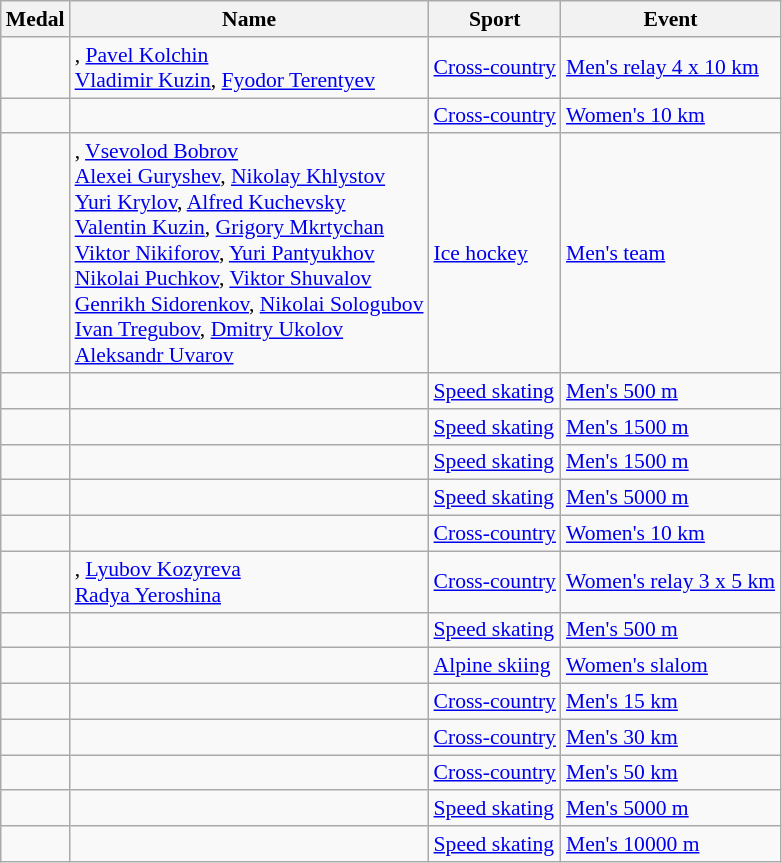<table class="wikitable sortable" style="font-size:90%">
<tr>
<th>Medal</th>
<th>Name</th>
<th>Sport</th>
<th>Event</th>
</tr>
<tr>
<td></td>
<td>, <a href='#'>Pavel Kolchin</a><br> <a href='#'>Vladimir Kuzin</a>, <a href='#'>Fyodor Terentyev</a></td>
<td><a href='#'>Cross-country</a></td>
<td><a href='#'>Men's relay 4 x 10 km</a></td>
</tr>
<tr>
<td></td>
<td></td>
<td><a href='#'>Cross-country</a></td>
<td><a href='#'>Women's 10 km</a></td>
</tr>
<tr>
<td></td>
<td>, <a href='#'>Vsevolod Bobrov</a><br><a href='#'>Alexei Guryshev</a>, <a href='#'>Nikolay Khlystov</a><br><a href='#'>Yuri Krylov</a>, <a href='#'>Alfred Kuchevsky</a><br><a href='#'>Valentin Kuzin</a>, <a href='#'>Grigory Mkrtychan</a><br><a href='#'>Viktor Nikiforov</a>, <a href='#'>Yuri Pantyukhov</a><br><a href='#'>Nikolai Puchkov</a>, <a href='#'>Viktor Shuvalov</a> <br> <a href='#'>Genrikh Sidorenkov</a>, <a href='#'>Nikolai Sologubov</a> <br> <a href='#'>Ivan Tregubov</a>,	<a href='#'>Dmitry Ukolov</a> <br><a href='#'>Aleksandr Uvarov</a></td>
<td><a href='#'>Ice hockey</a></td>
<td><a href='#'>Men's team</a></td>
</tr>
<tr>
<td></td>
<td></td>
<td><a href='#'>Speed skating</a></td>
<td><a href='#'>Men's 500 m</a></td>
</tr>
<tr>
<td></td>
<td></td>
<td><a href='#'>Speed skating</a></td>
<td><a href='#'>Men's 1500 m</a></td>
</tr>
<tr>
<td></td>
<td></td>
<td><a href='#'>Speed skating</a></td>
<td><a href='#'>Men's 1500 m</a></td>
</tr>
<tr>
<td></td>
<td></td>
<td><a href='#'>Speed skating</a></td>
<td><a href='#'>Men's 5000 m</a></td>
</tr>
<tr>
<td></td>
<td></td>
<td><a href='#'>Cross-country</a></td>
<td><a href='#'>Women's 10 km</a></td>
</tr>
<tr>
<td></td>
<td>, <a href='#'>Lyubov Kozyreva</a><br><a href='#'>Radya Yeroshina</a></td>
<td><a href='#'>Cross-country</a></td>
<td><a href='#'>Women's relay 3 x 5 km</a></td>
</tr>
<tr>
<td></td>
<td></td>
<td><a href='#'>Speed skating</a></td>
<td><a href='#'>Men's 500 m</a></td>
</tr>
<tr>
<td></td>
<td></td>
<td><a href='#'>Alpine skiing</a></td>
<td><a href='#'>Women's slalom</a></td>
</tr>
<tr>
<td></td>
<td></td>
<td><a href='#'>Cross-country</a></td>
<td><a href='#'>Men's 15 km</a></td>
</tr>
<tr>
<td></td>
<td></td>
<td><a href='#'>Cross-country</a></td>
<td><a href='#'>Men's 30 km</a></td>
</tr>
<tr>
<td></td>
<td></td>
<td><a href='#'>Cross-country</a></td>
<td><a href='#'>Men's 50 km</a></td>
</tr>
<tr>
<td></td>
<td></td>
<td><a href='#'>Speed skating</a></td>
<td><a href='#'>Men's 5000 m</a></td>
</tr>
<tr>
<td></td>
<td></td>
<td><a href='#'>Speed skating</a></td>
<td><a href='#'>Men's 10000 m</a></td>
</tr>
</table>
